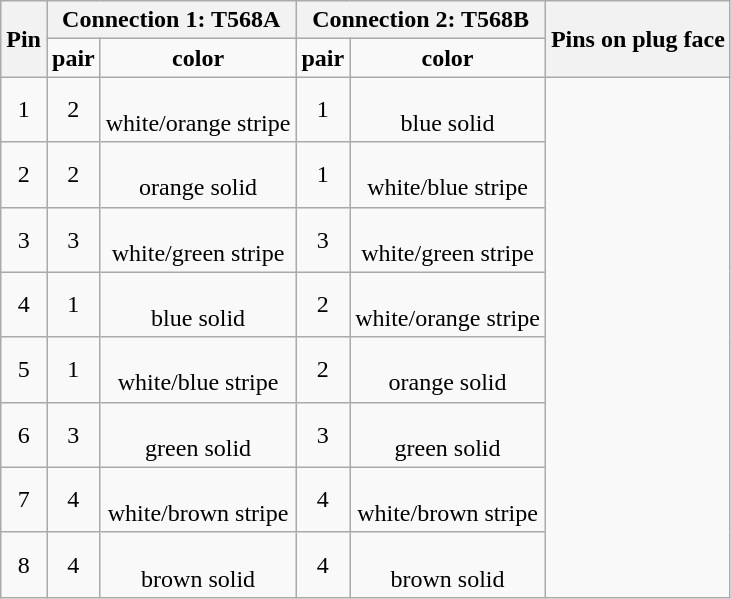<table class="wikitable" style="text-align:center">
<tr>
<th rowspan="2">Pin</th>
<th colspan="2">Connection 1: T568A<br></th>
<th colspan="2">Connection 2: T568B<br></th>
<th rowspan="2">Pins on plug face</th>
</tr>
<tr>
<td><strong>pair</strong></td>
<td><strong>color</strong></td>
<td><strong>pair</strong></td>
<td><strong>color</strong></td>
</tr>
<tr>
<td>1</td>
<td>2</td>
<td><br>white/orange stripe</td>
<td>1</td>
<td><br>blue solid</td>
<td rowspan="8"></td>
</tr>
<tr>
<td>2</td>
<td>2</td>
<td><br>orange solid</td>
<td>1</td>
<td><br>white/blue stripe</td>
</tr>
<tr>
<td>3</td>
<td>3</td>
<td><br>white/green stripe</td>
<td>3</td>
<td><br>white/green stripe</td>
</tr>
<tr>
<td>4</td>
<td>1</td>
<td><br>blue solid</td>
<td>2</td>
<td><br>white/orange stripe</td>
</tr>
<tr>
<td>5</td>
<td>1</td>
<td><br>white/blue stripe</td>
<td>2</td>
<td><br>orange solid</td>
</tr>
<tr>
<td>6</td>
<td>3</td>
<td><br>green solid</td>
<td>3</td>
<td><br>green solid</td>
</tr>
<tr>
<td>7</td>
<td>4</td>
<td><br>white/brown stripe</td>
<td>4</td>
<td><br>white/brown stripe</td>
</tr>
<tr>
<td>8</td>
<td>4</td>
<td><br>brown solid</td>
<td>4</td>
<td><br>brown solid</td>
</tr>
</table>
